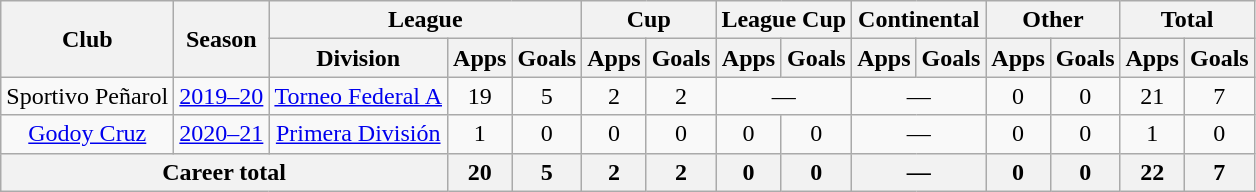<table class="wikitable" style="text-align:center">
<tr>
<th rowspan="2">Club</th>
<th rowspan="2">Season</th>
<th colspan="3">League</th>
<th colspan="2">Cup</th>
<th colspan="2">League Cup</th>
<th colspan="2">Continental</th>
<th colspan="2">Other</th>
<th colspan="2">Total</th>
</tr>
<tr>
<th>Division</th>
<th>Apps</th>
<th>Goals</th>
<th>Apps</th>
<th>Goals</th>
<th>Apps</th>
<th>Goals</th>
<th>Apps</th>
<th>Goals</th>
<th>Apps</th>
<th>Goals</th>
<th>Apps</th>
<th>Goals</th>
</tr>
<tr>
<td rowspan="1">Sportivo Peñarol</td>
<td><a href='#'>2019–20</a></td>
<td rowspan="1"><a href='#'>Torneo Federal A</a></td>
<td>19</td>
<td>5</td>
<td>2</td>
<td>2</td>
<td colspan="2">—</td>
<td colspan="2">—</td>
<td>0</td>
<td>0</td>
<td>21</td>
<td>7</td>
</tr>
<tr>
<td rowspan="1"><a href='#'>Godoy Cruz</a></td>
<td><a href='#'>2020–21</a></td>
<td rowspan="1"><a href='#'>Primera División</a></td>
<td>1</td>
<td>0</td>
<td>0</td>
<td>0</td>
<td>0</td>
<td>0</td>
<td colspan="2">—</td>
<td>0</td>
<td>0</td>
<td>1</td>
<td>0</td>
</tr>
<tr>
<th colspan="3">Career total</th>
<th>20</th>
<th>5</th>
<th>2</th>
<th>2</th>
<th>0</th>
<th>0</th>
<th colspan="2">—</th>
<th>0</th>
<th>0</th>
<th>22</th>
<th>7</th>
</tr>
</table>
